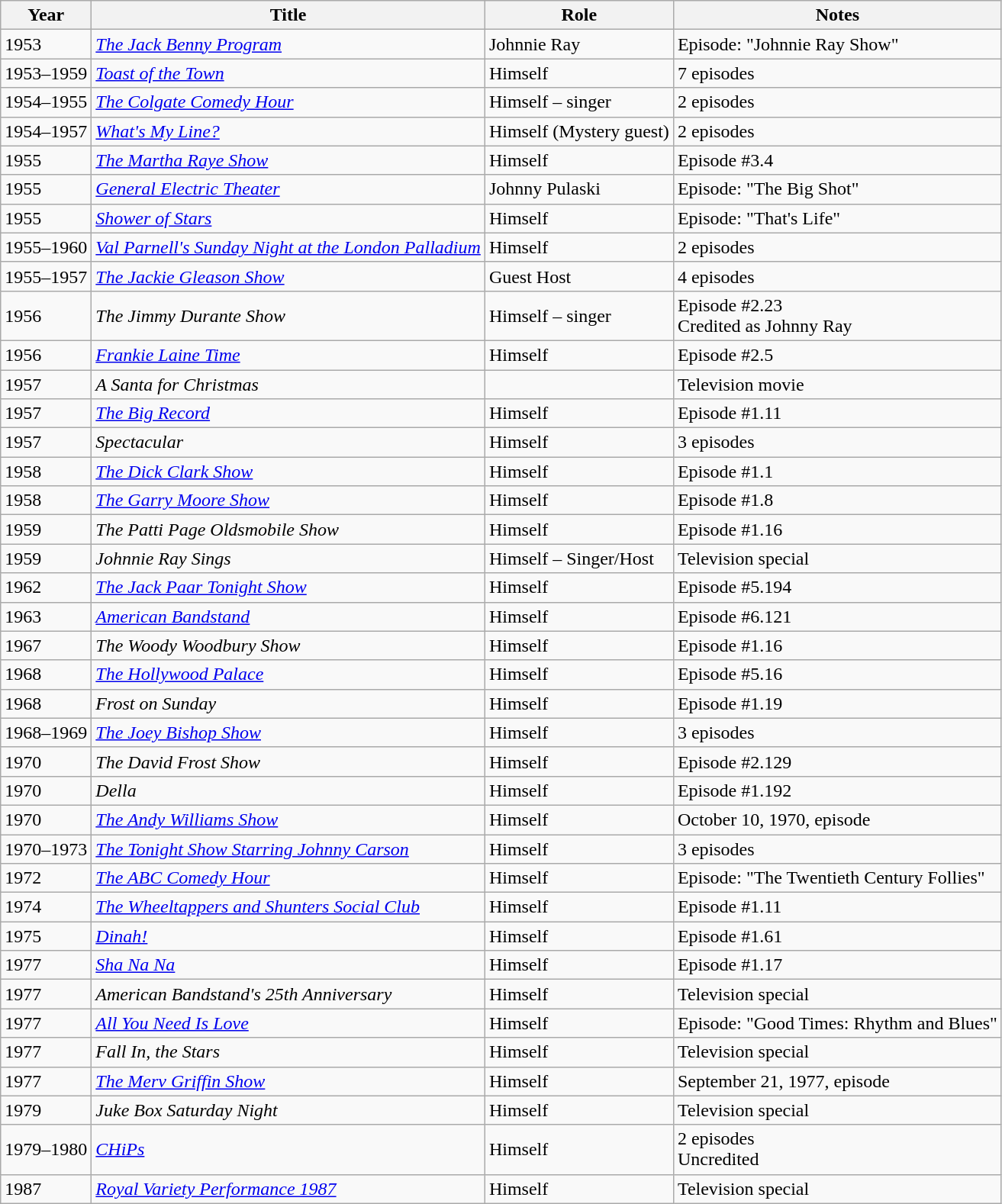<table class="wikitable sortable">
<tr>
<th>Year</th>
<th>Title</th>
<th>Role</th>
<th class="unsortable">Notes</th>
</tr>
<tr>
<td>1953</td>
<td><em><a href='#'>The Jack Benny Program</a></em></td>
<td>Johnnie Ray</td>
<td>Episode: "Johnnie Ray Show"</td>
</tr>
<tr>
<td>1953–1959</td>
<td><em><a href='#'>Toast of the Town</a></em></td>
<td>Himself</td>
<td>7 episodes</td>
</tr>
<tr>
<td>1954–1955</td>
<td><em><a href='#'>The Colgate Comedy Hour</a></em></td>
<td>Himself – singer</td>
<td>2 episodes</td>
</tr>
<tr>
<td>1954–1957</td>
<td><em><a href='#'>What's My Line?</a></em></td>
<td>Himself (Mystery guest)</td>
<td>2 episodes</td>
</tr>
<tr>
<td>1955</td>
<td><em><a href='#'>The Martha Raye Show</a></em></td>
<td>Himself</td>
<td>Episode #3.4</td>
</tr>
<tr>
<td>1955</td>
<td><em><a href='#'>General Electric Theater</a></em></td>
<td>Johnny Pulaski</td>
<td>Episode: "The Big Shot"</td>
</tr>
<tr>
<td>1955</td>
<td><em><a href='#'>Shower of Stars</a></em></td>
<td>Himself</td>
<td>Episode: "That's Life"</td>
</tr>
<tr>
<td>1955–1960</td>
<td><em><a href='#'>Val Parnell's Sunday Night at the London Palladium</a></em></td>
<td>Himself</td>
<td>2 episodes</td>
</tr>
<tr>
<td>1955–1957</td>
<td><em><a href='#'>The Jackie Gleason Show</a></em></td>
<td>Guest Host</td>
<td>4 episodes</td>
</tr>
<tr>
<td>1956</td>
<td><em>The Jimmy Durante Show</em></td>
<td>Himself – singer</td>
<td>Episode #2.23<br>Credited as Johnny Ray</td>
</tr>
<tr>
<td>1956</td>
<td><em><a href='#'>Frankie Laine Time</a></em></td>
<td>Himself</td>
<td>Episode #2.5</td>
</tr>
<tr>
<td>1957</td>
<td><em>A Santa for Christmas</em></td>
<td></td>
<td>Television movie</td>
</tr>
<tr>
<td>1957</td>
<td><em><a href='#'>The Big Record</a></em></td>
<td>Himself</td>
<td>Episode #1.11</td>
</tr>
<tr>
<td>1957</td>
<td><em>Spectacular</em></td>
<td>Himself</td>
<td>3 episodes</td>
</tr>
<tr>
<td>1958</td>
<td><em><a href='#'>The Dick Clark Show</a></em></td>
<td>Himself</td>
<td>Episode #1.1</td>
</tr>
<tr>
<td>1958</td>
<td><em><a href='#'>The Garry Moore Show</a></em></td>
<td>Himself</td>
<td>Episode #1.8</td>
</tr>
<tr>
<td>1959</td>
<td><em>The Patti Page Oldsmobile Show</em></td>
<td>Himself</td>
<td>Episode #1.16</td>
</tr>
<tr>
<td>1959</td>
<td><em>Johnnie Ray Sings</em></td>
<td>Himself – Singer/Host</td>
<td>Television special</td>
</tr>
<tr>
<td>1962</td>
<td><em><a href='#'>The Jack Paar Tonight Show</a></em></td>
<td>Himself</td>
<td>Episode #5.194</td>
</tr>
<tr>
<td>1963</td>
<td><em><a href='#'>American Bandstand</a></em></td>
<td>Himself</td>
<td>Episode #6.121</td>
</tr>
<tr>
<td>1967</td>
<td><em>The Woody Woodbury Show</em></td>
<td>Himself</td>
<td>Episode #1.16</td>
</tr>
<tr>
<td>1968</td>
<td><em><a href='#'>The Hollywood Palace</a></em></td>
<td>Himself</td>
<td>Episode #5.16</td>
</tr>
<tr>
<td>1968</td>
<td><em>Frost on Sunday</em></td>
<td>Himself</td>
<td>Episode #1.19</td>
</tr>
<tr>
<td>1968–1969</td>
<td><em><a href='#'>The Joey Bishop Show</a></em></td>
<td>Himself</td>
<td>3 episodes</td>
</tr>
<tr>
<td>1970</td>
<td><em>The David Frost Show</em></td>
<td>Himself</td>
<td>Episode #2.129</td>
</tr>
<tr>
<td>1970</td>
<td><em>Della</em></td>
<td>Himself</td>
<td>Episode #1.192</td>
</tr>
<tr>
<td>1970</td>
<td><em><a href='#'>The Andy Williams Show</a></em></td>
<td>Himself</td>
<td>October 10, 1970, episode</td>
</tr>
<tr>
<td>1970–1973</td>
<td><em><a href='#'>The Tonight Show Starring Johnny Carson</a></em></td>
<td>Himself</td>
<td>3 episodes</td>
</tr>
<tr>
<td>1972</td>
<td><em><a href='#'>The ABC Comedy Hour</a></em></td>
<td>Himself</td>
<td>Episode: "The Twentieth Century Follies"</td>
</tr>
<tr>
<td>1974</td>
<td><em><a href='#'>The Wheeltappers and Shunters Social Club</a></em></td>
<td>Himself</td>
<td>Episode #1.11</td>
</tr>
<tr>
<td>1975</td>
<td><em><a href='#'>Dinah!</a></em></td>
<td>Himself</td>
<td>Episode #1.61</td>
</tr>
<tr>
<td>1977</td>
<td><em><a href='#'>Sha Na Na</a></em></td>
<td>Himself</td>
<td>Episode #1.17</td>
</tr>
<tr>
<td>1977</td>
<td><em>American Bandstand's 25th Anniversary</em></td>
<td>Himself</td>
<td>Television special</td>
</tr>
<tr>
<td>1977</td>
<td><em><a href='#'>All You Need Is Love</a></em></td>
<td>Himself</td>
<td>Episode: "Good Times: Rhythm and Blues"</td>
</tr>
<tr>
<td>1977</td>
<td><em>Fall In, the Stars</em></td>
<td>Himself</td>
<td>Television special</td>
</tr>
<tr>
<td>1977</td>
<td><em><a href='#'>The Merv Griffin Show</a></em></td>
<td>Himself</td>
<td>September 21, 1977, episode</td>
</tr>
<tr>
<td>1979</td>
<td><em>Juke Box Saturday Night</em></td>
<td>Himself</td>
<td>Television special</td>
</tr>
<tr>
<td>1979–1980</td>
<td><em><a href='#'>CHiPs</a></em></td>
<td>Himself</td>
<td>2 episodes<br>Uncredited</td>
</tr>
<tr>
<td>1987</td>
<td><em><a href='#'>Royal Variety Performance 1987</a></em></td>
<td>Himself</td>
<td>Television special</td>
</tr>
</table>
